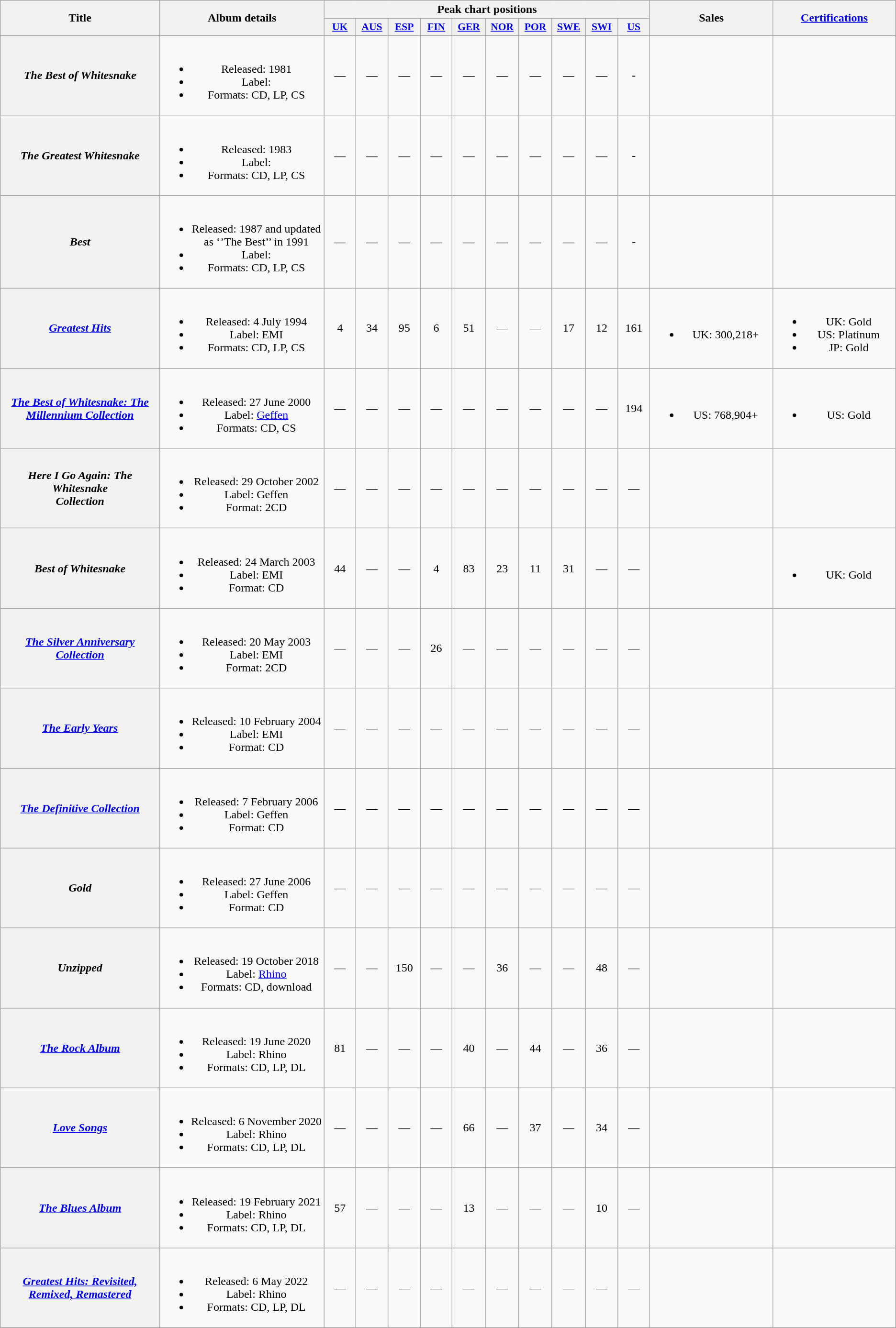<table class="wikitable plainrowheaders" style="text-align:center;">
<tr>
<th scope="col" rowspan="2" style="width:17em;">Title</th>
<th scope="col" rowspan="2" style="width:17em;">Album details</th>
<th scope="col" colspan="10">Peak chart positions</th>
<th scope="col" rowspan="2" style="width:12em;">Sales</th>
<th scope="col" rowspan="2" style="width:12em;"><a href='#'>Certifications</a></th>
</tr>
<tr>
<th scope="col" style="width:3em;font-size:90%;"><a href='#'>UK</a><br></th>
<th scope="col" style="width:3em;font-size:90%;"><a href='#'>AUS</a><br></th>
<th scope="col" style="width:3em;font-size:90%;"><a href='#'>ESP</a><br></th>
<th scope="col" style="width:3em;font-size:90%;"><a href='#'>FIN</a><br></th>
<th scope="col" style="width:3em;font-size:90%;"><a href='#'>GER</a><br></th>
<th scope="col" style="width:3em;font-size:90%;"><a href='#'>NOR</a><br></th>
<th scope="col" style="width:3em;font-size:90%;"><a href='#'>POR</a><br></th>
<th scope="col" style="width:3em;font-size:90%;"><a href='#'>SWE</a><br></th>
<th scope="col" style="width:3em;font-size:90%;"><a href='#'>SWI</a><br></th>
<th scope="col" style="width:3em;font-size:90%;"><a href='#'>US</a><br></th>
</tr>
<tr>
<th scope="row"><em>The Best of Whitesnake</em></th>
<td><br><ul><li>Released: 1981</li><li>Label:</li><li>Formats: CD, LP, CS</li></ul></td>
<td>—</td>
<td>—</td>
<td>—</td>
<td>—</td>
<td>—</td>
<td>—</td>
<td>—</td>
<td>—</td>
<td>—</td>
<td>-</td>
<td></td>
<td></td>
</tr>
<tr>
<th scope="row"><em>The Greatest Whitesnake</em></th>
<td><br><ul><li>Released: 1983</li><li>Label:</li><li>Formats: CD, LP, CS</li></ul></td>
<td>—</td>
<td>—</td>
<td>—</td>
<td>—</td>
<td>—</td>
<td>—</td>
<td>—</td>
<td>—</td>
<td>—</td>
<td>-</td>
<td></td>
<td></td>
</tr>
<tr>
<th scope="row"><em>Best</em></th>
<td><br><ul><li>Released: 1987 and updated as ‘’The Best’’ in 1991</li><li>Label:</li><li>Formats: CD, LP, CS</li></ul></td>
<td>—</td>
<td>—</td>
<td>—</td>
<td>—</td>
<td>—</td>
<td>—</td>
<td>—</td>
<td>—</td>
<td>—</td>
<td>-</td>
<td></td>
<td></td>
</tr>
<tr>
<th scope="row"><em><a href='#'>Greatest Hits</a></em></th>
<td><br><ul><li>Released: 4 July 1994</li><li>Label: EMI</li><li>Formats: CD, LP, CS</li></ul></td>
<td>4</td>
<td>34</td>
<td>95</td>
<td>6</td>
<td>51</td>
<td>—</td>
<td>—</td>
<td>17</td>
<td>12</td>
<td>161</td>
<td><br><ul><li>UK: 300,218+</li></ul></td>
<td><br><ul><li>UK: Gold</li><li>US: Platinum</li><li>JP: Gold</li></ul></td>
</tr>
<tr>
<th scope="row"><em><a href='#'>The Best of Whitesnake: The Millennium Collection</a></em></th>
<td><br><ul><li>Released: 27 June 2000</li><li>Label: <a href='#'>Geffen</a></li><li>Formats: CD, CS</li></ul></td>
<td>—</td>
<td>—</td>
<td>—</td>
<td>—</td>
<td>—</td>
<td>—</td>
<td>—</td>
<td>—</td>
<td>—</td>
<td>194</td>
<td><br><ul><li>US: 768,904+</li></ul></td>
<td><br><ul><li>US: Gold</li></ul></td>
</tr>
<tr>
<th scope="row"><em>Here I Go Again: The Whitesnake<br>Collection</em></th>
<td><br><ul><li>Released: 29 October 2002</li><li>Label: Geffen</li><li>Format: 2CD</li></ul></td>
<td>—</td>
<td>—</td>
<td>—</td>
<td>—</td>
<td>—</td>
<td>—</td>
<td>—</td>
<td>—</td>
<td>—</td>
<td>—</td>
<td></td>
<td></td>
</tr>
<tr>
<th scope="row"><em>Best of Whitesnake</em></th>
<td><br><ul><li>Released: 24 March 2003</li><li>Label: EMI</li><li>Format: CD</li></ul></td>
<td>44</td>
<td>—</td>
<td>—</td>
<td>4</td>
<td>83</td>
<td>23</td>
<td>11</td>
<td>31</td>
<td>—</td>
<td>—</td>
<td></td>
<td><br><ul><li>UK: Gold</li></ul></td>
</tr>
<tr>
<th scope="row"><em><a href='#'>The Silver Anniversary Collection</a></em></th>
<td><br><ul><li>Released: 20 May 2003</li><li>Label: EMI</li><li>Format: 2CD</li></ul></td>
<td>—</td>
<td>—</td>
<td>—</td>
<td>26</td>
<td>—</td>
<td>—</td>
<td>—</td>
<td>—</td>
<td>—</td>
<td>—</td>
<td></td>
<td></td>
</tr>
<tr>
<th scope="row"><em><a href='#'>The Early Years</a></em></th>
<td><br><ul><li>Released: 10 February 2004</li><li>Label: EMI</li><li>Format: CD</li></ul></td>
<td>—</td>
<td>—</td>
<td>—</td>
<td>—</td>
<td>—</td>
<td>—</td>
<td>—</td>
<td>—</td>
<td>—</td>
<td>—</td>
<td></td>
<td></td>
</tr>
<tr>
<th scope="row"><em><a href='#'>The Definitive Collection</a></em></th>
<td><br><ul><li>Released: 7 February 2006</li><li>Label: Geffen</li><li>Format: CD</li></ul></td>
<td>—</td>
<td>—</td>
<td>—</td>
<td>—</td>
<td>—</td>
<td>—</td>
<td>—</td>
<td>—</td>
<td>—</td>
<td>—</td>
<td></td>
<td></td>
</tr>
<tr>
<th scope="row"><em>Gold</em></th>
<td><br><ul><li>Released: 27 June 2006</li><li>Label: Geffen</li><li>Format: CD</li></ul></td>
<td>—</td>
<td>—</td>
<td>—</td>
<td>—</td>
<td>—</td>
<td>—</td>
<td>—</td>
<td>—</td>
<td>—</td>
<td>—</td>
<td></td>
<td></td>
</tr>
<tr>
<th scope="row"><em>Unzipped</em></th>
<td><br><ul><li>Released: 19 October 2018</li><li>Label: <a href='#'>Rhino</a></li><li>Formats: CD, download</li></ul></td>
<td>—</td>
<td>—</td>
<td>150</td>
<td>—</td>
<td>—</td>
<td>36</td>
<td>—</td>
<td>—</td>
<td>48</td>
<td>—</td>
<td></td>
<td></td>
</tr>
<tr>
<th scope="row"><em><a href='#'>The Rock Album</a></em></th>
<td><br><ul><li>Released: 19 June 2020</li><li>Label: Rhino</li><li>Formats: CD, LP, DL</li></ul></td>
<td>81</td>
<td>—</td>
<td>—</td>
<td>—</td>
<td>40</td>
<td>—</td>
<td>44</td>
<td>—</td>
<td>36</td>
<td>—</td>
<td></td>
<td></td>
</tr>
<tr>
<th scope="row"><em><a href='#'>Love Songs</a></em></th>
<td><br><ul><li>Released: 6 November 2020</li><li>Label: Rhino</li><li>Formats: CD, LP, DL</li></ul></td>
<td>—</td>
<td>—</td>
<td>—</td>
<td>—</td>
<td>66</td>
<td>—</td>
<td>37</td>
<td>—</td>
<td>34</td>
<td>—</td>
<td></td>
<td></td>
</tr>
<tr>
<th scope="row"><em><a href='#'>The Blues Album</a></em></th>
<td><br><ul><li>Released: 19 February 2021</li><li>Label: Rhino</li><li>Formats: CD, LP, DL</li></ul></td>
<td>57</td>
<td>—</td>
<td>—</td>
<td>—</td>
<td>13</td>
<td>—</td>
<td>—</td>
<td>—</td>
<td>10</td>
<td>—</td>
<td></td>
<td></td>
</tr>
<tr>
<th scope="row"><em><a href='#'>Greatest Hits: Revisited, Remixed, Remastered</a></em></th>
<td><br><ul><li>Released: 6 May 2022</li><li>Label: Rhino</li><li>Formats: CD, LP, DL</li></ul></td>
<td>—</td>
<td>—</td>
<td>—</td>
<td>—</td>
<td>—</td>
<td>—</td>
<td>—</td>
<td>—</td>
<td>—</td>
<td>—</td>
<td></td>
<td></td>
</tr>
<tr>
</tr>
</table>
